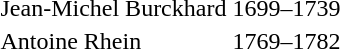<table>
<tr>
<td>Jean-Michel Burckhard</td>
<td>1699–1739</td>
</tr>
<tr>
<td>Antoine Rhein</td>
<td>1769–1782</td>
</tr>
</table>
